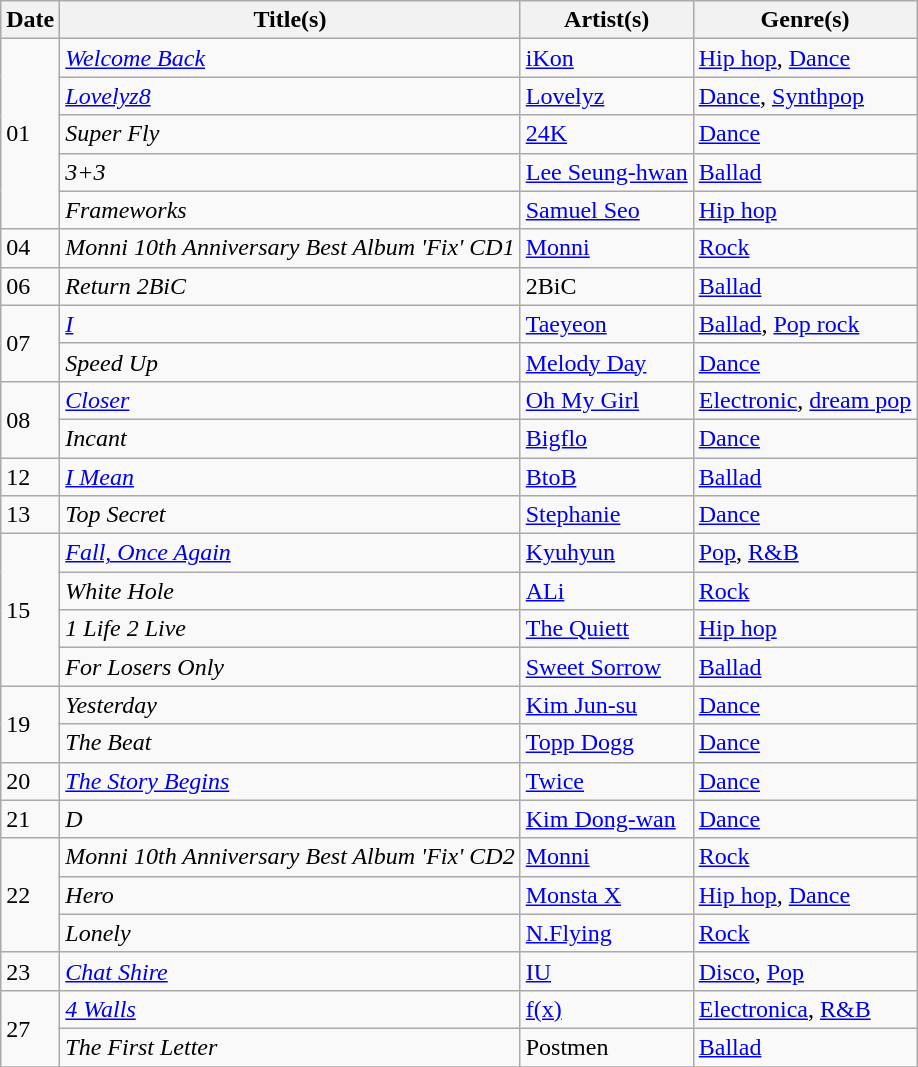<table class="wikitable" style="text-align: left;">
<tr>
<th>Date</th>
<th>Title(s)</th>
<th>Artist(s)</th>
<th>Genre(s)</th>
</tr>
<tr>
<td rowspan="5">01</td>
<td><em><a href='#'>Welcome Back</a></em></td>
<td><a href='#'>iKon</a></td>
<td><a href='#'>Hip hop</a>, <a href='#'>Dance</a></td>
</tr>
<tr>
<td><em><a href='#'>Lovelyz8</a></em></td>
<td><a href='#'>Lovelyz</a></td>
<td><a href='#'>Dance</a>, <a href='#'>Synthpop</a></td>
</tr>
<tr>
<td><em>Super Fly</em></td>
<td><a href='#'>24K</a></td>
<td><a href='#'>Dance</a></td>
</tr>
<tr>
<td><em>3+3</em></td>
<td><a href='#'>Lee Seung-hwan</a></td>
<td><a href='#'>Ballad</a></td>
</tr>
<tr>
<td><em>Frameworks</em></td>
<td><a href='#'>Samuel Seo</a></td>
<td><a href='#'>Hip hop</a></td>
</tr>
<tr>
<td rowspan="1">04</td>
<td><em>Monni 10th Anniversary Best Album 'Fix' CD1</em></td>
<td><a href='#'>Monni</a></td>
<td><a href='#'>Rock</a></td>
</tr>
<tr>
<td rowspan="1">06</td>
<td><em>Return 2BiC</em></td>
<td>2BiC</td>
<td><a href='#'>Ballad</a></td>
</tr>
<tr>
<td rowspan="2">07</td>
<td><em><a href='#'>I</a></em></td>
<td><a href='#'>Taeyeon</a></td>
<td><a href='#'>Ballad</a>, <a href='#'>Pop rock</a></td>
</tr>
<tr>
<td><em>Speed Up</em></td>
<td><a href='#'>Melody Day</a></td>
<td><a href='#'>Dance</a></td>
</tr>
<tr>
<td rowspan="2">08</td>
<td><em><a href='#'>Closer</a></em></td>
<td><a href='#'>Oh My Girl</a></td>
<td><a href='#'>Electronic</a>, <a href='#'>dream pop</a></td>
</tr>
<tr>
<td><em>Incant</em></td>
<td><a href='#'>Bigflo</a></td>
<td><a href='#'>Dance</a></td>
</tr>
<tr>
<td rowspan="1">12</td>
<td><em><a href='#'>I Mean</a></em></td>
<td><a href='#'>BtoB</a></td>
<td><a href='#'>Ballad</a></td>
</tr>
<tr>
<td rowspan="1">13</td>
<td><em>Top Secret</em></td>
<td><a href='#'>Stephanie</a></td>
<td><a href='#'>Dance</a></td>
</tr>
<tr>
<td rowspan="4">15</td>
<td><em><a href='#'>Fall, Once Again</a></em></td>
<td><a href='#'>Kyuhyun</a></td>
<td><a href='#'>Pop</a>, <a href='#'>R&B</a></td>
</tr>
<tr>
<td><em>White Hole</em></td>
<td><a href='#'>ALi</a></td>
<td><a href='#'>Rock</a></td>
</tr>
<tr>
<td><em>1 Life 2 Live</em></td>
<td><a href='#'>The Quiett</a></td>
<td><a href='#'>Hip hop</a></td>
</tr>
<tr>
<td><em>For Losers Only</em></td>
<td><a href='#'>Sweet Sorrow</a></td>
<td><a href='#'>Ballad</a></td>
</tr>
<tr>
<td rowspan="2">19</td>
<td><em>Yesterday</em></td>
<td><a href='#'>Kim Jun-su</a></td>
<td><a href='#'>Dance</a></td>
</tr>
<tr>
<td><em>The Beat</em></td>
<td><a href='#'>Topp Dogg</a></td>
<td><a href='#'>Dance</a></td>
</tr>
<tr>
<td rowspan="1">20</td>
<td><em><a href='#'>The Story Begins</a></em></td>
<td><a href='#'>Twice</a></td>
<td><a href='#'>Dance</a></td>
</tr>
<tr>
<td rowspan="1">21</td>
<td><em>D</em></td>
<td><a href='#'>Kim Dong-wan</a></td>
<td><a href='#'>Dance</a></td>
</tr>
<tr>
<td rowspan="3">22</td>
<td><em>Monni 10th Anniversary Best Album 'Fix' CD2</em></td>
<td><a href='#'>Monni</a></td>
<td><a href='#'>Rock</a></td>
</tr>
<tr>
<td><em>Hero</em></td>
<td><a href='#'>Monsta X</a></td>
<td><a href='#'>Hip hop</a>, <a href='#'>Dance</a></td>
</tr>
<tr>
<td><em>Lonely</em></td>
<td><a href='#'>N.Flying</a></td>
<td><a href='#'>Rock</a></td>
</tr>
<tr>
<td rowspan="1">23</td>
<td><em><a href='#'>Chat Shire</a></em></td>
<td><a href='#'>IU</a></td>
<td><a href='#'>Disco</a>, <a href='#'>Pop</a></td>
</tr>
<tr>
<td rowspan="2">27</td>
<td><em><a href='#'>4 Walls</a></em></td>
<td><a href='#'>f(x)</a></td>
<td><a href='#'>Electronica</a>, <a href='#'>R&B</a></td>
</tr>
<tr>
<td><em>The First Letter</em></td>
<td>Postmen</td>
<td><a href='#'>Ballad</a></td>
</tr>
<tr>
</tr>
</table>
